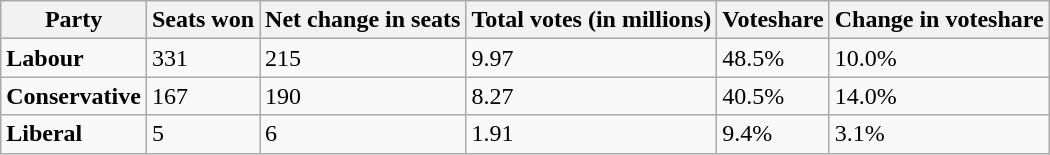<table class="wikitable">
<tr>
<th>Party</th>
<th>Seats won</th>
<th>Net change in seats</th>
<th>Total votes (in millions)</th>
<th>Voteshare</th>
<th>Change in voteshare</th>
</tr>
<tr>
<td><strong>Labour</strong></td>
<td>331</td>
<td>215</td>
<td>9.97</td>
<td>48.5%</td>
<td>10.0%</td>
</tr>
<tr>
<td><strong>Conservative</strong></td>
<td>167</td>
<td>190</td>
<td>8.27</td>
<td>40.5%</td>
<td>14.0%</td>
</tr>
<tr>
<td><strong>Liberal</strong></td>
<td>5</td>
<td>6</td>
<td>1.91</td>
<td>9.4%</td>
<td>3.1%</td>
</tr>
</table>
